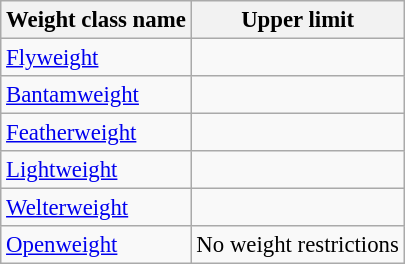<table class="wikitable" style="font-size:95%;">
<tr>
<th><strong>Weight class name</strong></th>
<th><strong>Upper limit</strong></th>
</tr>
<tr align="center">
<td align="left"><a href='#'>Flyweight</a></td>
<td></td>
</tr>
<tr align="center">
<td align="left"><a href='#'>Bantamweight</a></td>
<td></td>
</tr>
<tr align="center">
<td align="left"><a href='#'>Featherweight</a></td>
<td></td>
</tr>
<tr align="center">
<td align="left"><a href='#'>Lightweight</a></td>
<td></td>
</tr>
<tr align="center">
<td align="left"><a href='#'>Welterweight</a></td>
<td></td>
</tr>
<tr align="center">
<td align="left"><a href='#'>Openweight</a></td>
<td>No weight restrictions</td>
</tr>
</table>
